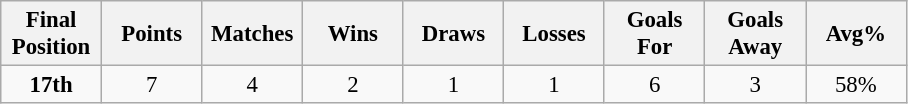<table class="wikitable" style="font-size: 95%; text-align: center;">
<tr>
<th width=60>Final Position</th>
<th width=60>Points</th>
<th width=60>Matches</th>
<th width=60>Wins</th>
<th width=60>Draws</th>
<th width=60>Losses</th>
<th width=60>Goals For</th>
<th width=60>Goals Away</th>
<th width=60>Avg%</th>
</tr>
<tr>
<td><strong>17th</strong></td>
<td>7</td>
<td>4</td>
<td>2</td>
<td>1</td>
<td>1</td>
<td>6</td>
<td>3</td>
<td>58%</td>
</tr>
</table>
